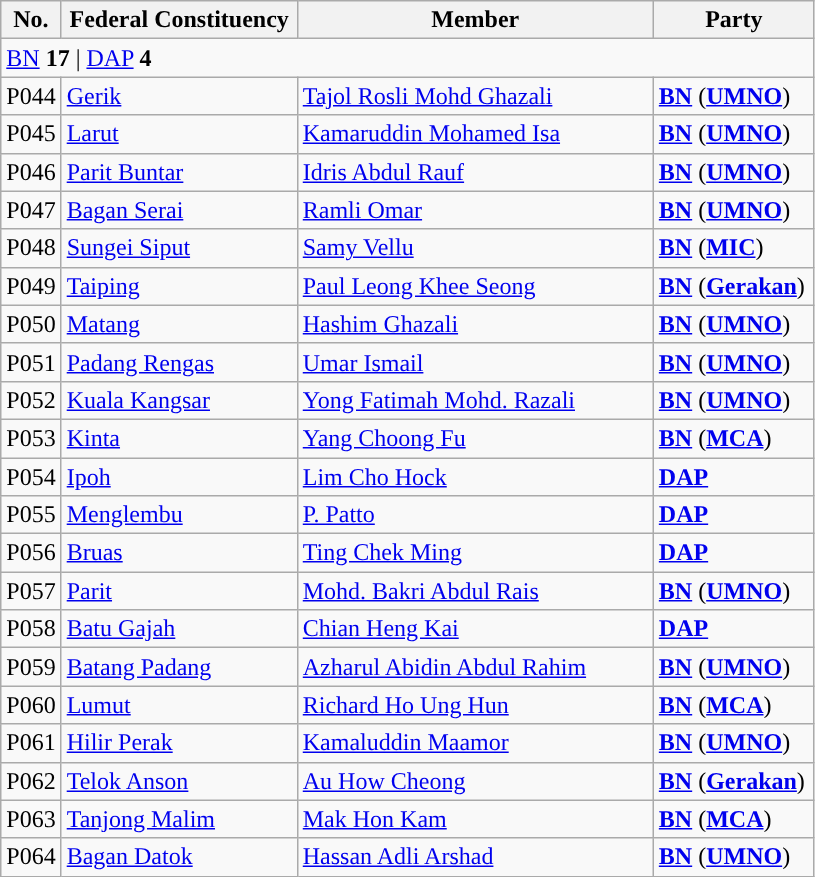<table class="wikitable sortable">
<tr>
<th style="width:30px;">No.</th>
<th style="width:150px;">Federal Constituency</th>
<th style="width:230px;">Member</th>
<th style="width:100px;">Party</th>
</tr>
<tr>
<td colspan="4"><a href='#'>BN</a> <strong>17</strong> | <a href='#'>DAP</a> <strong>4</strong></td>
</tr>
<tr>
<td>P044</td>
<td><a href='#'>Gerik</a></td>
<td><a href='#'>Tajol Rosli Mohd Ghazali</a></td>
<td><strong><a href='#'>BN</a></strong> (<strong><a href='#'>UMNO</a></strong>)</td>
</tr>
<tr>
<td>P045</td>
<td><a href='#'>Larut</a></td>
<td><a href='#'>Kamaruddin Mohamed Isa</a></td>
<td><strong><a href='#'>BN</a></strong> (<strong><a href='#'>UMNO</a></strong>)</td>
</tr>
<tr>
<td>P046</td>
<td><a href='#'>Parit Buntar</a></td>
<td><a href='#'>Idris Abdul Rauf</a></td>
<td><strong><a href='#'>BN</a></strong> (<strong><a href='#'>UMNO</a></strong>)</td>
</tr>
<tr>
<td>P047</td>
<td><a href='#'>Bagan Serai</a></td>
<td><a href='#'>Ramli Omar</a></td>
<td><strong><a href='#'>BN</a></strong> (<strong><a href='#'>UMNO</a></strong>)</td>
</tr>
<tr>
<td>P048</td>
<td><a href='#'>Sungei Siput</a></td>
<td><a href='#'>Samy Vellu</a></td>
<td><strong><a href='#'>BN</a></strong> (<strong><a href='#'>MIC</a></strong>)</td>
</tr>
<tr>
<td>P049</td>
<td><a href='#'>Taiping</a></td>
<td><a href='#'>Paul Leong Khee Seong</a></td>
<td><strong><a href='#'>BN</a></strong> (<strong><a href='#'>Gerakan</a></strong>)</td>
</tr>
<tr>
<td>P050</td>
<td><a href='#'>Matang</a></td>
<td><a href='#'>Hashim Ghazali</a></td>
<td><strong><a href='#'>BN</a></strong> (<strong><a href='#'>UMNO</a></strong>)</td>
</tr>
<tr>
<td>P051</td>
<td><a href='#'>Padang Rengas</a></td>
<td><a href='#'>Umar Ismail</a></td>
<td><strong><a href='#'>BN</a></strong> (<strong><a href='#'>UMNO</a></strong>)</td>
</tr>
<tr>
<td>P052</td>
<td><a href='#'>Kuala Kangsar</a></td>
<td><a href='#'>Yong Fatimah Mohd. Razali</a></td>
<td><strong><a href='#'>BN</a></strong> (<strong><a href='#'>UMNO</a></strong>)</td>
</tr>
<tr>
<td>P053</td>
<td><a href='#'>Kinta</a></td>
<td><a href='#'>Yang Choong Fu</a></td>
<td><strong><a href='#'>BN</a></strong> (<strong><a href='#'>MCA</a></strong>)</td>
</tr>
<tr>
<td>P054</td>
<td><a href='#'>Ipoh</a></td>
<td><a href='#'>Lim Cho Hock</a></td>
<td><strong><a href='#'>DAP</a></strong></td>
</tr>
<tr>
<td>P055</td>
<td><a href='#'>Menglembu</a></td>
<td><a href='#'>P. Patto</a></td>
<td><strong><a href='#'>DAP</a></strong></td>
</tr>
<tr>
<td>P056</td>
<td><a href='#'>Bruas</a></td>
<td><a href='#'>Ting Chek Ming</a></td>
<td><strong><a href='#'>DAP</a></strong></td>
</tr>
<tr>
<td>P057</td>
<td><a href='#'>Parit</a></td>
<td><a href='#'>Mohd. Bakri Abdul Rais</a></td>
<td><strong><a href='#'>BN</a></strong> (<strong><a href='#'>UMNO</a></strong>)</td>
</tr>
<tr>
<td>P058</td>
<td><a href='#'>Batu Gajah</a></td>
<td><a href='#'>Chian Heng Kai</a></td>
<td><strong><a href='#'>DAP</a></strong></td>
</tr>
<tr>
<td>P059</td>
<td><a href='#'>Batang Padang</a></td>
<td><a href='#'>Azharul Abidin Abdul Rahim</a></td>
<td><strong><a href='#'>BN</a></strong> (<strong><a href='#'>UMNO</a></strong>)</td>
</tr>
<tr>
<td>P060</td>
<td><a href='#'>Lumut</a></td>
<td><a href='#'>Richard Ho Ung Hun</a></td>
<td><strong><a href='#'>BN</a></strong> (<strong><a href='#'>MCA</a></strong>)</td>
</tr>
<tr>
<td>P061</td>
<td><a href='#'>Hilir Perak</a></td>
<td><a href='#'>Kamaluddin Maamor</a></td>
<td><strong><a href='#'>BN</a></strong> (<strong><a href='#'>UMNO</a></strong>)</td>
</tr>
<tr>
<td>P062</td>
<td><a href='#'>Telok Anson</a></td>
<td><a href='#'>Au How Cheong</a></td>
<td><strong><a href='#'>BN</a></strong> (<strong><a href='#'>Gerakan</a></strong>)</td>
</tr>
<tr>
<td>P063</td>
<td><a href='#'>Tanjong Malim</a></td>
<td><a href='#'>Mak Hon Kam</a></td>
<td><strong><a href='#'>BN</a></strong> (<strong><a href='#'>MCA</a></strong>)</td>
</tr>
<tr>
<td>P064</td>
<td><a href='#'>Bagan Datok</a></td>
<td><a href='#'>Hassan Adli Arshad</a></td>
<td><strong><a href='#'>BN</a></strong> (<strong><a href='#'>UMNO</a></strong>)</td>
</tr>
</table>
